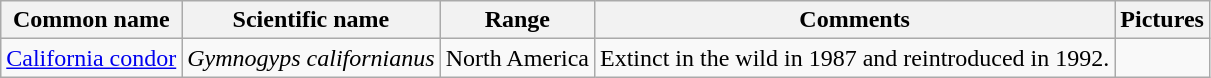<table class="wikitable sortable">
<tr>
<th>Common name</th>
<th>Scientific name</th>
<th>Range</th>
<th class="unsortable">Comments</th>
<th>Pictures</th>
</tr>
<tr>
<td><a href='#'>California condor</a></td>
<td><em>Gymnogyps californianus</em></td>
<td>North America</td>
<td>Extinct in the wild in 1987 and reintroduced in 1992.</td>
<td></td>
</tr>
</table>
